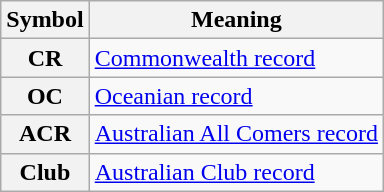<table class="wikitable plainrowheaders">
<tr>
<th scope="col">Symbol</th>
<th scope="col">Meaning</th>
</tr>
<tr>
<th scope="row">CR</th>
<td><a href='#'>Commonwealth record</a></td>
</tr>
<tr>
<th scope="row">OC</th>
<td><a href='#'>Oceanian record</a></td>
</tr>
<tr>
<th scope="row">ACR</th>
<td><a href='#'>Australian All Comers record</a></td>
</tr>
<tr>
<th scope="row">Club</th>
<td><a href='#'>Australian Club record</a></td>
</tr>
</table>
